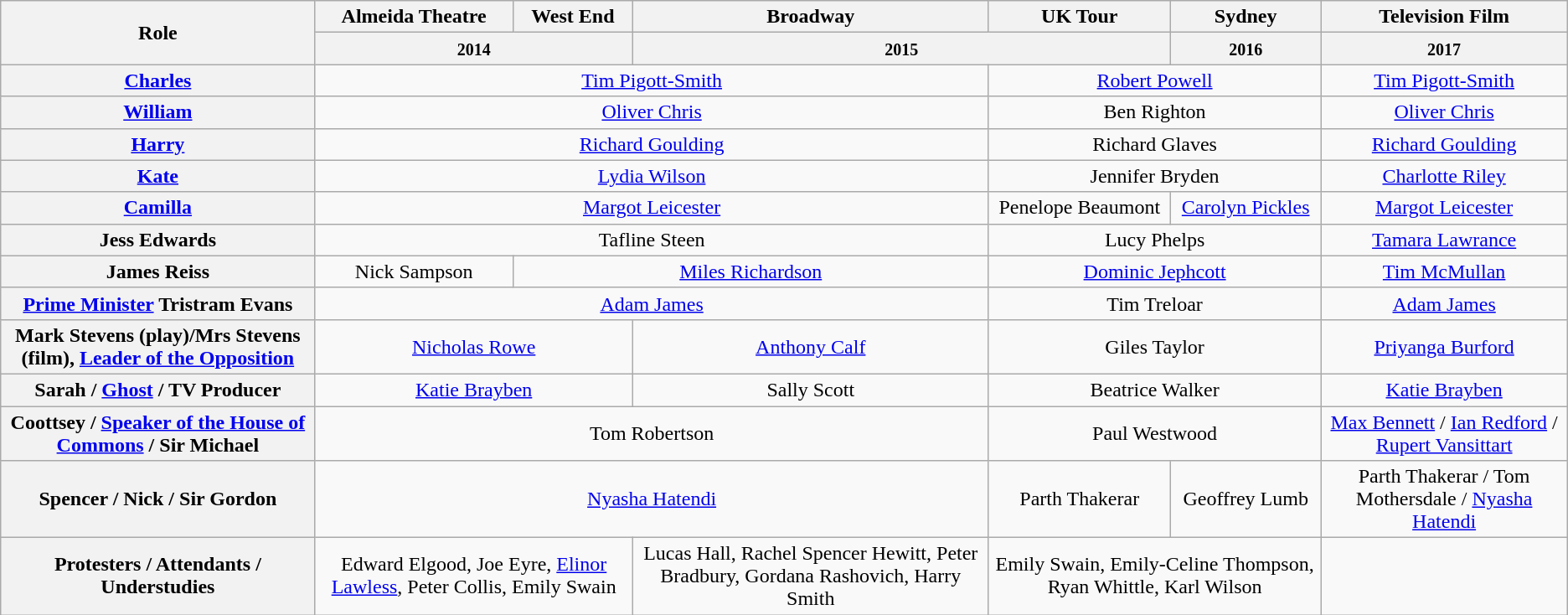<table class="wikitable">
<tr>
<th rowspan="2">Role</th>
<th>Almeida Theatre</th>
<th>West End</th>
<th>Broadway</th>
<th>UK Tour</th>
<th>Sydney</th>
<th>Television Film</th>
</tr>
<tr>
<th colspan="2"><small>2014</small></th>
<th colspan="2"><small>2015</small></th>
<th><small>2016</small></th>
<th><small>2017</small></th>
</tr>
<tr>
<th><a href='#'>Charles</a></th>
<td colspan="3" align="center"><a href='#'>Tim Pigott-Smith</a></td>
<td colspan="2" align="center"><a href='#'>Robert Powell</a></td>
<td align="center"><a href='#'>Tim Pigott-Smith</a></td>
</tr>
<tr>
<th><a href='#'>William</a></th>
<td colspan="3" align="center"><a href='#'>Oliver Chris</a></td>
<td colspan="2" align="center">Ben Righton</td>
<td align="center"><a href='#'>Oliver Chris</a></td>
</tr>
<tr>
<th><a href='#'>Harry</a></th>
<td colspan="3" align="center"><a href='#'>Richard Goulding</a></td>
<td colspan="2" align="center">Richard Glaves</td>
<td align="center"><a href='#'>Richard Goulding</a></td>
</tr>
<tr>
<th><a href='#'>Kate</a></th>
<td colspan="3" align="center"><a href='#'>Lydia Wilson</a></td>
<td colspan="2" align="center">Jennifer Bryden</td>
<td align="center"><a href='#'>Charlotte Riley</a></td>
</tr>
<tr>
<th><a href='#'>Camilla</a></th>
<td colspan="3" align="center"><a href='#'>Margot Leicester</a></td>
<td align="center">Penelope Beaumont</td>
<td align="center"><a href='#'>Carolyn Pickles</a></td>
<td align="center"><a href='#'>Margot Leicester</a></td>
</tr>
<tr>
<th>Jess Edwards</th>
<td colspan="3" align="center">Tafline Steen</td>
<td colspan="2" align="center">Lucy Phelps</td>
<td align="center"><a href='#'>Tamara Lawrance</a></td>
</tr>
<tr>
<th>James Reiss</th>
<td align="center">Nick Sampson</td>
<td colspan=2 align=center><a href='#'>Miles Richardson</a></td>
<td colspan="2" align="center"><a href='#'>Dominic Jephcott</a></td>
<td align="center"><a href='#'>Tim McMullan</a></td>
</tr>
<tr>
<th><a href='#'>Prime Minister</a> Tristram Evans</th>
<td colspan="3" align="center"><a href='#'>Adam James</a></td>
<td colspan="2" align="center">Tim Treloar</td>
<td align="center"><a href='#'>Adam James</a></td>
</tr>
<tr>
<th>Mark Stevens (play)/Mrs Stevens (film), <a href='#'>Leader of the Opposition</a></th>
<td colspan="2" align="center"><a href='#'>Nicholas Rowe</a></td>
<td align=center><a href='#'>Anthony Calf</a></td>
<td colspan="2" align="center">Giles Taylor</td>
<td align="center"><a href='#'>Priyanga Burford</a></td>
</tr>
<tr>
<th>Sarah / <a href='#'>Ghost</a> / TV Producer</th>
<td colspan="2" align="center"><a href='#'>Katie Brayben</a></td>
<td align=center>Sally Scott</td>
<td colspan="2" align="center">Beatrice Walker</td>
<td align="center"><a href='#'>Katie Brayben</a></td>
</tr>
<tr>
<th>Coottsey / <a href='#'>Speaker of the House of Commons</a> / Sir Michael</th>
<td colspan="3" align="center">Tom Robertson</td>
<td colspan="2" align="center">Paul Westwood</td>
<td align="center"><a href='#'>Max Bennett</a> / <a href='#'>Ian Redford</a> / <a href='#'>Rupert Vansittart</a></td>
</tr>
<tr>
<th>Spencer / Nick / Sir Gordon</th>
<td colspan="3" align="center"><a href='#'>Nyasha Hatendi</a></td>
<td align="center">Parth Thakerar</td>
<td align="center">Geoffrey Lumb</td>
<td align="center">Parth Thakerar / Tom Mothersdale / <a href='#'>Nyasha Hatendi</a></td>
</tr>
<tr>
<th>Protesters / Attendants / Understudies</th>
<td colspan="2" align="center">Edward Elgood, Joe Eyre, <a href='#'>Elinor Lawless</a>, Peter Collis, Emily Swain</td>
<td align="center">Lucas Hall, Rachel Spencer Hewitt, Peter Bradbury, Gordana Rashovich, Harry Smith</td>
<td colspan="2" align="center">Emily Swain, Emily-Celine Thompson, Ryan Whittle, Karl Wilson</td>
<td></td>
</tr>
</table>
